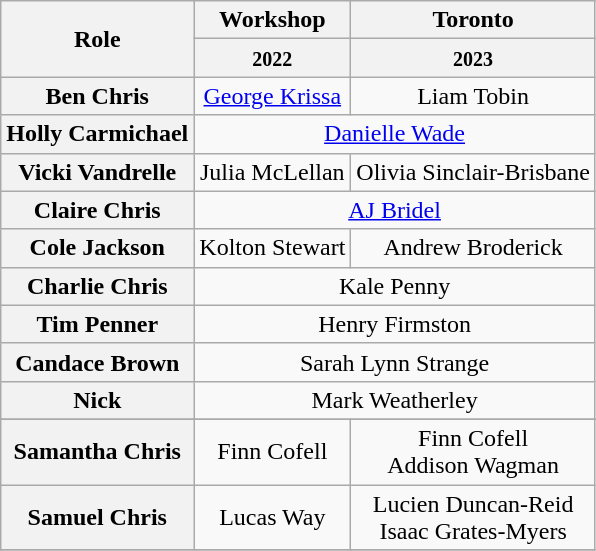<table class="wikitable">
<tr>
<th rowspan="2">Role</th>
<th>Workshop</th>
<th>Toronto</th>
</tr>
<tr>
<th><small>2022</small></th>
<th><small>2023</small></th>
</tr>
<tr>
<th>Ben Chris</th>
<td style="text-align:center;"><a href='#'>George Krissa</a></td>
<td style="text-align:center;">Liam Tobin</td>
</tr>
<tr>
<th>Holly Carmichael</th>
<td colspan="2" style="text-align:center;"><a href='#'>Danielle Wade</a></td>
</tr>
<tr>
<th>Vicki Vandrelle</th>
<td style="text-align:center;">Julia McLellan</td>
<td style="text-align:center;">Olivia Sinclair-Brisbane</td>
</tr>
<tr>
<th>Claire Chris</th>
<td colspan="2" style="text-align:center;"><a href='#'>AJ Bridel</a></td>
</tr>
<tr>
<th>Cole Jackson</th>
<td style="text-align:center;">Kolton Stewart</td>
<td style="text-align:center;">Andrew Broderick</td>
</tr>
<tr>
<th>Charlie Chris</th>
<td colspan="2" style="text-align:center;">Kale Penny</td>
</tr>
<tr>
<th>Tim Penner</th>
<td colspan="2" style="text-align:center;">Henry Firmston</td>
</tr>
<tr>
<th>Candace Brown</th>
<td colspan="2" style="text-align:center;">Sarah Lynn Strange</td>
</tr>
<tr>
<th>Nick</th>
<td colspan="2" style="text-align:center;">Mark Weatherley</td>
</tr>
<tr>
</tr>
<tr>
<th>Samantha Chris</th>
<td style="text-align:center;">Finn Cofell</td>
<td style="text-align:center;">Finn Cofell<br>Addison Wagman</td>
</tr>
<tr>
<th>Samuel Chris</th>
<td style="text-align:center;">Lucas Way</td>
<td style="text-align:center;">Lucien Duncan-Reid<br>Isaac Grates-Myers</td>
</tr>
<tr>
</tr>
</table>
